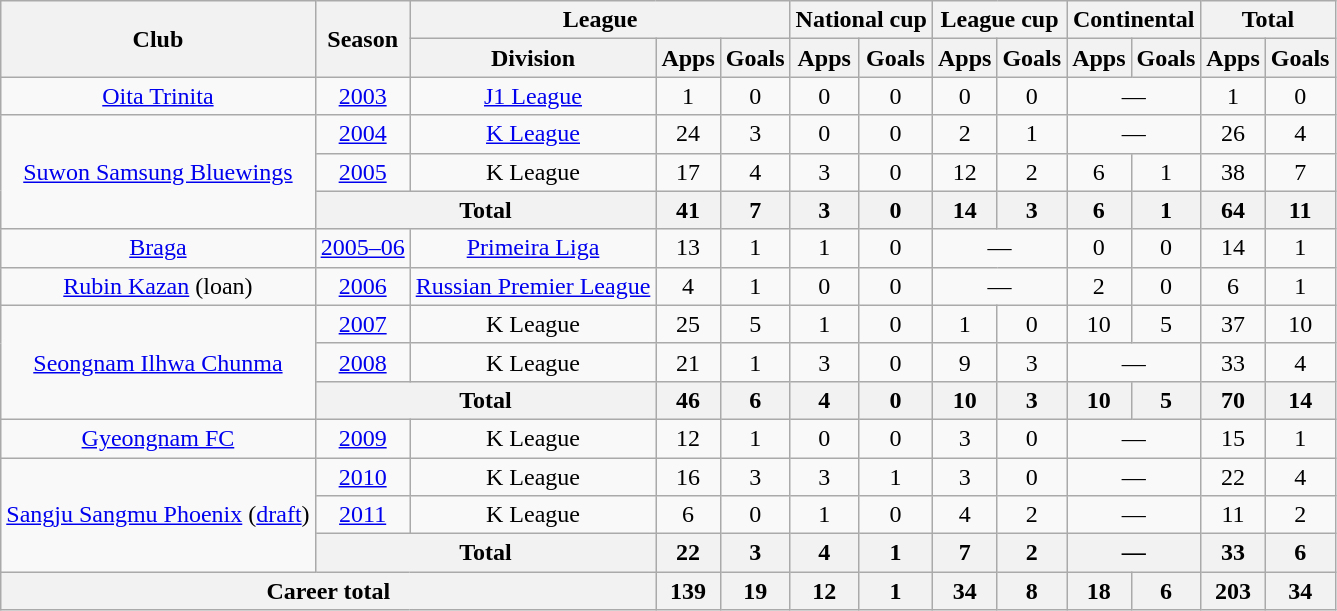<table class="wikitable" style="text-align:center;">
<tr>
<th rowspan=2>Club</th>
<th rowspan=2>Season</th>
<th colspan=3>League</th>
<th colspan=2>National cup</th>
<th colspan=2>League cup</th>
<th colspan=2>Continental</th>
<th colspan=2>Total</th>
</tr>
<tr>
<th>Division</th>
<th>Apps</th>
<th>Goals</th>
<th>Apps</th>
<th>Goals</th>
<th>Apps</th>
<th>Goals</th>
<th>Apps</th>
<th>Goals</th>
<th>Apps</th>
<th>Goals</th>
</tr>
<tr>
<td><a href='#'>Oita Trinita</a></td>
<td><a href='#'>2003</a></td>
<td><a href='#'>J1 League</a></td>
<td>1</td>
<td>0</td>
<td>0</td>
<td>0</td>
<td>0</td>
<td>0</td>
<td colspan="2">—</td>
<td>1</td>
<td>0</td>
</tr>
<tr>
<td rowspan="3"><a href='#'>Suwon Samsung Bluewings</a></td>
<td><a href='#'>2004</a></td>
<td><a href='#'>K League</a></td>
<td>24</td>
<td>3</td>
<td>0</td>
<td>0</td>
<td>2</td>
<td>1</td>
<td colspan="2">—</td>
<td>26</td>
<td>4</td>
</tr>
<tr>
<td><a href='#'>2005</a></td>
<td>K League</td>
<td>17</td>
<td>4</td>
<td>3</td>
<td>0</td>
<td>12</td>
<td>2</td>
<td>6</td>
<td>1</td>
<td>38</td>
<td>7</td>
</tr>
<tr>
<th colspan="2">Total</th>
<th>41</th>
<th>7</th>
<th>3</th>
<th>0</th>
<th>14</th>
<th>3</th>
<th>6</th>
<th>1</th>
<th>64</th>
<th>11</th>
</tr>
<tr>
<td><a href='#'>Braga</a></td>
<td><a href='#'>2005–06</a></td>
<td><a href='#'>Primeira Liga</a></td>
<td>13</td>
<td>1</td>
<td>1</td>
<td>0</td>
<td colspan="2">—</td>
<td>0</td>
<td>0</td>
<td>14</td>
<td>1</td>
</tr>
<tr>
<td><a href='#'>Rubin Kazan</a> (loan)</td>
<td><a href='#'>2006</a></td>
<td><a href='#'>Russian Premier League</a></td>
<td>4</td>
<td>1</td>
<td>0</td>
<td>0</td>
<td colspan="2">—</td>
<td>2</td>
<td>0</td>
<td>6</td>
<td>1</td>
</tr>
<tr>
<td rowspan="3"><a href='#'>Seongnam Ilhwa Chunma</a></td>
<td><a href='#'>2007</a></td>
<td>K League</td>
<td>25</td>
<td>5</td>
<td>1</td>
<td>0</td>
<td>1</td>
<td>0</td>
<td>10</td>
<td>5</td>
<td>37</td>
<td>10</td>
</tr>
<tr>
<td><a href='#'>2008</a></td>
<td>K League</td>
<td>21</td>
<td>1</td>
<td>3</td>
<td>0</td>
<td>9</td>
<td>3</td>
<td colspan="2">—</td>
<td>33</td>
<td>4</td>
</tr>
<tr>
<th colspan="2">Total</th>
<th>46</th>
<th>6</th>
<th>4</th>
<th>0</th>
<th>10</th>
<th>3</th>
<th>10</th>
<th>5</th>
<th>70</th>
<th>14</th>
</tr>
<tr>
<td><a href='#'>Gyeongnam FC</a></td>
<td><a href='#'>2009</a></td>
<td>K League</td>
<td>12</td>
<td>1</td>
<td>0</td>
<td>0</td>
<td>3</td>
<td>0</td>
<td colspan="2">—</td>
<td>15</td>
<td>1</td>
</tr>
<tr>
<td rowspan="3"><a href='#'>Sangju Sangmu Phoenix</a> (<a href='#'>draft</a>)</td>
<td><a href='#'>2010</a></td>
<td>K League</td>
<td>16</td>
<td>3</td>
<td>3</td>
<td>1</td>
<td>3</td>
<td>0</td>
<td colspan="2">—</td>
<td>22</td>
<td>4</td>
</tr>
<tr>
<td><a href='#'>2011</a></td>
<td>K League</td>
<td>6</td>
<td>0</td>
<td>1</td>
<td>0</td>
<td>4</td>
<td>2</td>
<td colspan="2">—</td>
<td>11</td>
<td>2</td>
</tr>
<tr>
<th colspan="2">Total</th>
<th>22</th>
<th>3</th>
<th>4</th>
<th>1</th>
<th>7</th>
<th>2</th>
<th colspan="2">—</th>
<th>33</th>
<th>6</th>
</tr>
<tr>
<th colspan="3">Career total</th>
<th>139</th>
<th>19</th>
<th>12</th>
<th>1</th>
<th>34</th>
<th>8</th>
<th>18</th>
<th>6</th>
<th>203</th>
<th>34</th>
</tr>
</table>
